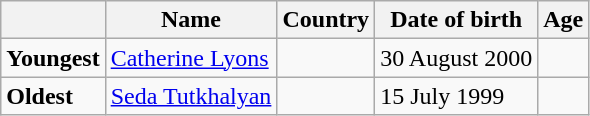<table class="wikitable">
<tr>
<th></th>
<th><strong>Name</strong></th>
<th><strong>Country</strong></th>
<th><strong>Date of birth</strong></th>
<th><strong>Age</strong></th>
</tr>
<tr>
<td><strong>Youngest</strong></td>
<td><a href='#'>Catherine Lyons</a></td>
<td></td>
<td>30 August 2000</td>
<td></td>
</tr>
<tr>
<td><strong>Oldest</strong></td>
<td><a href='#'>Seda Tutkhalyan</a></td>
<td></td>
<td>15 July 1999</td>
<td></td>
</tr>
</table>
